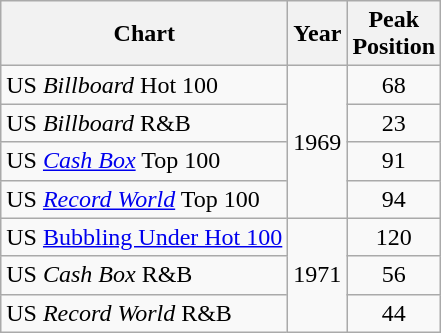<table class="wikitable">
<tr>
<th>Chart</th>
<th>Year</th>
<th>Peak<br>Position</th>
</tr>
<tr>
<td>US <em>Billboard</em> Hot 100</td>
<td rowspan="4">1969</td>
<td align="center">68</td>
</tr>
<tr>
<td>US <em>Billboard</em> R&B</td>
<td align="center">23</td>
</tr>
<tr>
<td>US <em><a href='#'>Cash Box</a></em> Top 100</td>
<td align="center">91</td>
</tr>
<tr>
<td>US <em><a href='#'>Record World</a></em> Top 100</td>
<td align="center">94</td>
</tr>
<tr>
<td>US <a href='#'>Bubbling Under Hot 100</a></td>
<td rowspan="3">1971</td>
<td align="center">120</td>
</tr>
<tr>
<td>US <em>Cash Box</em> R&B</td>
<td align="center">56</td>
</tr>
<tr>
<td>US <em>Record World</em> R&B</td>
<td align="center">44</td>
</tr>
</table>
